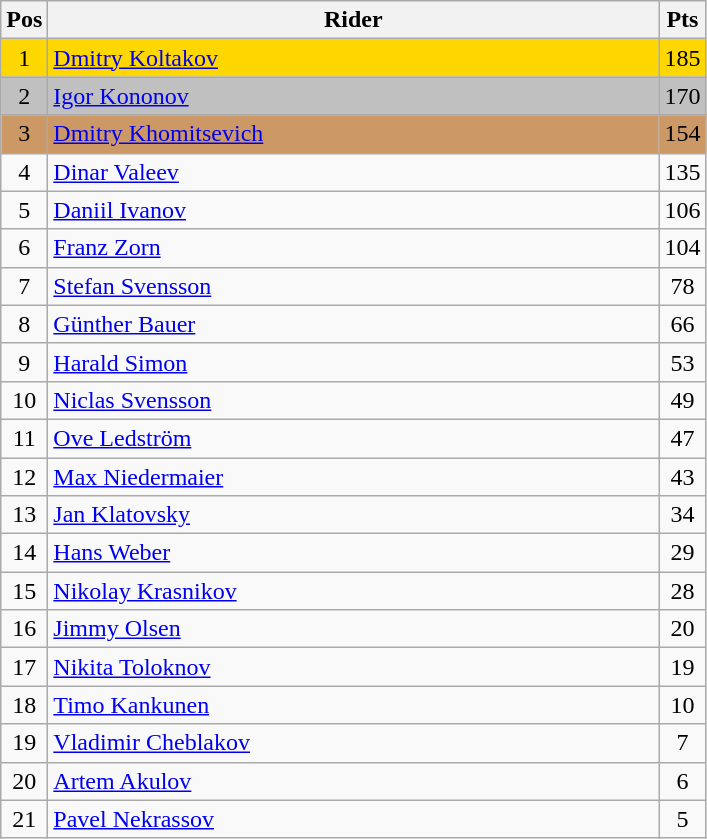<table class="wikitable" style="font-size: 100%">
<tr>
<th width=20>Pos</th>
<th width=400>Rider</th>
<th width=20>Pts</th>
</tr>
<tr align=center style="background-color: gold;">
<td>1</td>
<td align="left"> <a href='#'>Dmitry Koltakov</a></td>
<td>185</td>
</tr>
<tr align=center style="background-color: silver;">
<td>2</td>
<td align="left"> <a href='#'>Igor Kononov</a></td>
<td>170</td>
</tr>
<tr align=center style="background-color: #cc9966;">
<td>3</td>
<td align="left"> <a href='#'>Dmitry Khomitsevich</a></td>
<td>154</td>
</tr>
<tr align=center>
<td>4</td>
<td align="left"> <a href='#'>Dinar Valeev</a></td>
<td>135</td>
</tr>
<tr align=center>
<td>5</td>
<td align="left"> <a href='#'>Daniil Ivanov</a></td>
<td>106</td>
</tr>
<tr align=center>
<td>6</td>
<td align="left"> <a href='#'>Franz Zorn</a></td>
<td>104</td>
</tr>
<tr align=center>
<td>7</td>
<td align="left"> <a href='#'>Stefan Svensson</a></td>
<td>78</td>
</tr>
<tr align=center>
<td>8</td>
<td align="left"> <a href='#'>Günther Bauer</a></td>
<td>66</td>
</tr>
<tr align=center>
<td>9</td>
<td align="left"> <a href='#'>Harald Simon</a></td>
<td>53</td>
</tr>
<tr align=center>
<td>10</td>
<td align="left"> <a href='#'>Niclas Svensson</a></td>
<td>49</td>
</tr>
<tr align=center>
<td>11</td>
<td align="left"> <a href='#'>Ove Ledström</a></td>
<td>47</td>
</tr>
<tr align=center>
<td>12</td>
<td align="left"> <a href='#'>Max Niedermaier</a></td>
<td>43</td>
</tr>
<tr align=center>
<td>13</td>
<td align="left"> <a href='#'>Jan Klatovsky</a></td>
<td>34</td>
</tr>
<tr align=center>
<td>14</td>
<td align="left"> <a href='#'>Hans Weber</a></td>
<td>29</td>
</tr>
<tr align=center>
<td>15</td>
<td align="left"> <a href='#'>Nikolay Krasnikov</a></td>
<td>28</td>
</tr>
<tr align=center>
<td>16</td>
<td align="left"> <a href='#'>Jimmy Olsen</a></td>
<td>20</td>
</tr>
<tr align=center>
<td>17</td>
<td align="left"> <a href='#'>Nikita Toloknov</a></td>
<td>19</td>
</tr>
<tr align=center>
<td>18</td>
<td align="left"> <a href='#'>Timo Kankunen</a></td>
<td>10</td>
</tr>
<tr align=center>
<td>19</td>
<td align="left"> <a href='#'>Vladimir Cheblakov</a></td>
<td>7</td>
</tr>
<tr align=center>
<td>20</td>
<td align="left"> <a href='#'>Artem Akulov</a></td>
<td>6</td>
</tr>
<tr align=center>
<td>21</td>
<td align="left"> <a href='#'>Pavel Nekrassov</a></td>
<td>5</td>
</tr>
</table>
